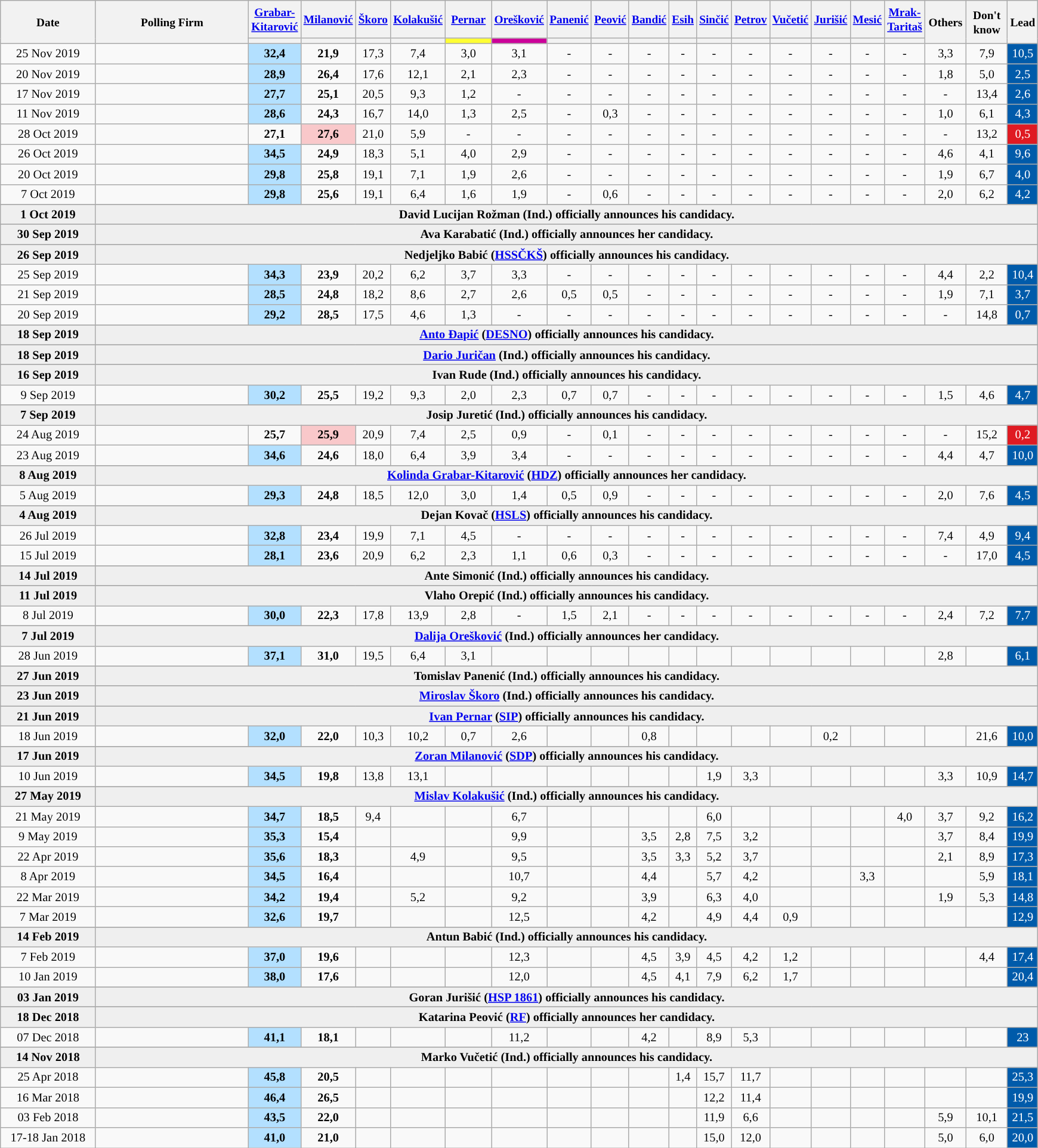<table class="wikitable" style="text-align:center; font-size:85%">
<tr style="height:42px; background-color:#E9E9E9; font-size:95%;">
<th style="width:100px;" rowspan="2">Date</th>
<th style="width:165px;" rowspan="2">Polling Firm</th>
<th><a href='#'>Grabar-<br>Kitarović</a></th>
<th><a href='#'>Milanović</a></th>
<th><a href='#'>Škoro</a></th>
<th><a href='#'>Kolakušić</a></th>
<th><a href='#'>Pernar</a></th>
<th><a href='#'>Orešković</a></th>
<th><a href='#'>Panenić</a></th>
<th><a href='#'>Peović</a></th>
<th><a href='#'>Bandić</a></th>
<th><a href='#'>Esih</a></th>
<th><a href='#'>Sinčić</a></th>
<th><a href='#'>Petrov</a></th>
<th><a href='#'>Vučetić</a></th>
<th><a href='#'>Jurišić</a></th>
<th><a href='#'>Mesić</a></th>
<th><a href='#'>Mrak-<br>Taritaš</a></th>
<th style="width:40px;" rowspan="2">Others</th>
<th style="width:40px;" rowspan="2">Don't<br>know</th>
<th style="width:20px;" rowspan="2">Lead</th>
</tr>
<tr>
<th style="background:"></th>
<th style="background:"></th>
<th style="background:"></th>
<th style="background:"></th>
<th style="background:#FFFF33; width:45px;"></th>
<th style="background:#CC0099; width:45px;"></th>
<th style="background:"></th>
<th style="background:"></th>
<th style="background:"></th>
<th style="background:"></th>
<th style="background:"></th>
<th style="background:"></th>
<th style="background:"></th>
<th style="background:"></th>
<th style="background:"></th>
<th style="background:"></th>
</tr>
<tr>
<td>25 Nov 2019</td>
<td></td>
<td style="background:#B3E0FF"><strong>32,4</strong></td>
<td><strong>21,9</strong></td>
<td>17,3</td>
<td>7,4</td>
<td>3,0</td>
<td>3,1</td>
<td>-</td>
<td>-</td>
<td>-</td>
<td>-</td>
<td>-</td>
<td>-</td>
<td>-</td>
<td>-</td>
<td>-</td>
<td>-</td>
<td>3,3</td>
<td>7,9</td>
<td style="background:#005BAA; color:white;">10,5</td>
</tr>
<tr>
<td>20 Nov 2019</td>
<td></td>
<td style="background:#B3E0FF"><strong>28,9</strong></td>
<td><strong>26,4</strong></td>
<td>17,6</td>
<td>12,1</td>
<td>2,1</td>
<td>2,3</td>
<td>-</td>
<td>-</td>
<td>-</td>
<td>-</td>
<td>-</td>
<td>-</td>
<td>-</td>
<td>-</td>
<td>-</td>
<td>-</td>
<td>1,8</td>
<td>5,0</td>
<td style="background:#005BAA; color:white;">2,5</td>
</tr>
<tr>
<td>17 Nov 2019</td>
<td></td>
<td style="background:#B3E0FF"><strong>27,7</strong></td>
<td><strong>25,1</strong></td>
<td>20,5</td>
<td>9,3</td>
<td>1,2</td>
<td>-</td>
<td>-</td>
<td>-</td>
<td>-</td>
<td>-</td>
<td>-</td>
<td>-</td>
<td>-</td>
<td>-</td>
<td>-</td>
<td>-</td>
<td>-</td>
<td>13,4</td>
<td style="background:#005BAA; color:white;">2,6</td>
</tr>
<tr>
<td>11 Nov 2019</td>
<td></td>
<td style="background:#B3E0FF"><strong>28,6</strong></td>
<td><strong>24,3</strong></td>
<td>16,7</td>
<td>14,0</td>
<td>1,3</td>
<td>2,5</td>
<td>-</td>
<td>0,3</td>
<td>-</td>
<td>-</td>
<td>-</td>
<td>-</td>
<td>-</td>
<td>-</td>
<td>-</td>
<td>-</td>
<td>1,0</td>
<td>6,1</td>
<td style="background:#005BAA; color:white;">4,3</td>
</tr>
<tr>
<td>28 Oct 2019</td>
<td></td>
<td><strong>27,1</strong></td>
<td style="background:#F9C8CA"><strong>27,6</strong></td>
<td>21,0</td>
<td>5,9</td>
<td>-</td>
<td>-</td>
<td>-</td>
<td>-</td>
<td>-</td>
<td>-</td>
<td>-</td>
<td>-</td>
<td>-</td>
<td>-</td>
<td>-</td>
<td>-</td>
<td>-</td>
<td>13,2</td>
<td style="background:#DF1A22; color:white;">0,5</td>
</tr>
<tr>
<td>26 Oct 2019</td>
<td></td>
<td style="background:#B3E0FF"><strong>34,5</strong></td>
<td><strong>24,9</strong></td>
<td>18,3</td>
<td>5,1</td>
<td>4,0</td>
<td>2,9</td>
<td>-</td>
<td>-</td>
<td>-</td>
<td>-</td>
<td>-</td>
<td>-</td>
<td>-</td>
<td>-</td>
<td>-</td>
<td>-</td>
<td>4,6</td>
<td>4,1</td>
<td style="background:#005BAA; color:white;">9,6</td>
</tr>
<tr>
<td>20 Oct 2019</td>
<td></td>
<td style="background:#B3E0FF"><strong>29,8</strong></td>
<td><strong>25,8</strong></td>
<td>19,1</td>
<td>7,1</td>
<td>1,9</td>
<td>2,6</td>
<td>-</td>
<td>-</td>
<td>-</td>
<td>-</td>
<td>-</td>
<td>-</td>
<td>-</td>
<td>-</td>
<td>-</td>
<td>-</td>
<td>1,9</td>
<td>6,7</td>
<td style="background:#005BAA; color:white;">4,0</td>
</tr>
<tr>
<td>7 Oct 2019</td>
<td></td>
<td style="background:#B3E0FF"><strong>29,8</strong></td>
<td><strong>25,6</strong></td>
<td>19,1</td>
<td>6,4</td>
<td>1,6</td>
<td>1,9</td>
<td>-</td>
<td>0,6</td>
<td>-</td>
<td>-</td>
<td>-</td>
<td>-</td>
<td>-</td>
<td>-</td>
<td>-</td>
<td>-</td>
<td>2,0</td>
<td>6,2</td>
<td style="background:#005BAA; color:white;">4,2</td>
</tr>
<tr>
</tr>
<tr style="background:#EFEFEF;">
<td data-sort-value="2019-10-01"><strong>1 Oct 2019</strong></td>
<td colspan="24" style="text-align:center;"><strong>David Lucijan Rožman (Ind.) officially announces his candidacy.</strong></td>
</tr>
<tr>
</tr>
<tr style="background:#EFEFEF;">
<td data-sort-value="2019-09-30"><strong>30 Sep 2019</strong></td>
<td colspan="24" style="text-align:center;"><strong>Ava Karabatić (Ind.) officially announces her candidacy.</strong></td>
</tr>
<tr>
</tr>
<tr style="background:#EFEFEF;">
<td data-sort-value="2019-09-26"><strong>26 Sep 2019</strong></td>
<td colspan="24" style="text-align:center;"><strong>Nedjeljko Babić (<a href='#'>HSSČKŠ</a>) officially announces his candidacy.</strong></td>
</tr>
<tr>
<td>25 Sep 2019</td>
<td></td>
<td style="background:#B3E0FF"><strong>34,3</strong></td>
<td><strong>23,9</strong></td>
<td>20,2</td>
<td>6,2</td>
<td>3,7</td>
<td>3,3</td>
<td>-</td>
<td>-</td>
<td>-</td>
<td>-</td>
<td>-</td>
<td>-</td>
<td>-</td>
<td>-</td>
<td>-</td>
<td>-</td>
<td>4,4</td>
<td>2,2</td>
<td style="background:#005BAA; color:white;">10,4</td>
</tr>
<tr>
<td>21 Sep 2019</td>
<td></td>
<td style="background:#B3E0FF"><strong>28,5</strong></td>
<td><strong>24,8</strong></td>
<td>18,2</td>
<td>8,6</td>
<td>2,7</td>
<td>2,6</td>
<td>0,5</td>
<td>0,5</td>
<td>-</td>
<td>-</td>
<td>-</td>
<td>-</td>
<td>-</td>
<td>-</td>
<td>-</td>
<td>-</td>
<td>1,9</td>
<td>7,1</td>
<td style="background:#005BAA; color:white;">3,7</td>
</tr>
<tr>
<td>20 Sep 2019</td>
<td></td>
<td style="background:#B3E0FF"><strong>29,2</strong></td>
<td><strong>28,5</strong></td>
<td>17,5</td>
<td>4,6</td>
<td>1,3</td>
<td>-</td>
<td>-</td>
<td>-</td>
<td>-</td>
<td>-</td>
<td>-</td>
<td>-</td>
<td>-</td>
<td>-</td>
<td>-</td>
<td>-</td>
<td>-</td>
<td>14,8</td>
<td style="background:#005BAA; color:white;">0,7</td>
</tr>
<tr>
</tr>
<tr style="background:#EFEFEF;">
<td data-sort-value="2019-09-18"><strong>18 Sep 2019</strong></td>
<td colspan="24" style="text-align:center;"><strong><a href='#'>Anto Đapić</a> (<a href='#'>DESNO</a>) officially announces his candidacy.</strong></td>
</tr>
<tr>
</tr>
<tr style="background:#EFEFEF;">
<td data-sort-value="2019-09-18"><strong>18 Sep 2019</strong></td>
<td colspan="24" style="text-align:center;"><strong><a href='#'>Dario Juričan</a> (Ind.) officially announces his candidacy.</strong></td>
</tr>
<tr>
</tr>
<tr style="background:#EFEFEF;">
<td data-sort-value="2019-09-16"><strong>16 Sep 2019</strong></td>
<td colspan="24" style="text-align:center;"><strong>Ivan Rude (Ind.) officially announces his candidacy.</strong></td>
</tr>
<tr>
<td>9 Sep 2019</td>
<td></td>
<td style="background:#B3E0FF"><strong>30,2</strong></td>
<td><strong>25,5</strong></td>
<td>19,2</td>
<td>9,3</td>
<td>2,0</td>
<td>2,3</td>
<td>0,7</td>
<td>0,7</td>
<td>-</td>
<td>-</td>
<td>-</td>
<td>-</td>
<td>-</td>
<td>-</td>
<td>-</td>
<td>-</td>
<td>1,5</td>
<td>4,6</td>
<td style="background:#005BAA; color:white;">4,7</td>
</tr>
<tr>
</tr>
<tr style="background:#EFEFEF;">
<td data-sort-value="2019-09-07"><strong>7 Sep 2019</strong></td>
<td colspan="24" style="text-align:center;"><strong>Josip Juretić (Ind.) officially announces his candidacy.</strong></td>
</tr>
<tr>
<td>24 Aug 2019</td>
<td></td>
<td><strong>25,7</strong></td>
<td style="background:#F9C8CA"><strong>25,9</strong></td>
<td>20,9</td>
<td>7,4</td>
<td>2,5</td>
<td>0,9</td>
<td>-</td>
<td>0,1</td>
<td>-</td>
<td>-</td>
<td>-</td>
<td>-</td>
<td>-</td>
<td>-</td>
<td>-</td>
<td>-</td>
<td>-</td>
<td>15,2</td>
<td style="background:#DF1A22; color:white;">0,2</td>
</tr>
<tr>
<td>23 Aug 2019</td>
<td></td>
<td style="background:#B3E0FF"><strong>34,6</strong></td>
<td><strong>24,6</strong></td>
<td>18,0</td>
<td>6,4</td>
<td>3,9</td>
<td>3,4</td>
<td>-</td>
<td>-</td>
<td>-</td>
<td>-</td>
<td>-</td>
<td>-</td>
<td>-</td>
<td>-</td>
<td>-</td>
<td>-</td>
<td>4,4</td>
<td>4,7</td>
<td style="background:#005BAA; color:white;">10,0</td>
</tr>
<tr>
</tr>
<tr>
</tr>
<tr style="background:#EFEFEF;">
<td data-sort-value="2019-08-08"><strong>8 Aug 2019</strong></td>
<td colspan="24" style="text-align:center;"><strong><a href='#'>Kolinda Grabar-Kitarović</a> (<a href='#'>HDZ</a>) officially announces her candidacy.</strong></td>
</tr>
<tr>
<td>5 Aug 2019</td>
<td></td>
<td style="background:#B3E0FF"><strong>29,3</strong></td>
<td><strong>24,8</strong></td>
<td>18,5</td>
<td>12,0</td>
<td>3,0</td>
<td>1,4</td>
<td>0,5</td>
<td>0,9</td>
<td>-</td>
<td>-</td>
<td>-</td>
<td>-</td>
<td>-</td>
<td>-</td>
<td>-</td>
<td>-</td>
<td>2,0</td>
<td>7,6</td>
<td style="background:#005BAA; color:white;">4,5</td>
</tr>
<tr>
</tr>
<tr style="background:#EFEFEF;">
<td data-sort-value="2019-08-04"><strong>4 Aug 2019</strong></td>
<td colspan="24" style="text-align:center;"><strong>Dejan Kovač (<a href='#'>HSLS</a>) officially announces his candidacy.</strong></td>
</tr>
<tr>
<td>26 Jul 2019</td>
<td></td>
<td style="background:#B3E0FF"><strong>32,8</strong></td>
<td><strong>23,4</strong></td>
<td>19,9</td>
<td>7,1</td>
<td>4,5</td>
<td>-</td>
<td>-</td>
<td>-</td>
<td>-</td>
<td>-</td>
<td>-</td>
<td>-</td>
<td>-</td>
<td>-</td>
<td>-</td>
<td>-</td>
<td>7,4</td>
<td>4,9</td>
<td style="background:#005BAA; color:white;">9,4</td>
</tr>
<tr>
<td>15 Jul 2019</td>
<td></td>
<td style="background:#B3E0FF"><strong>28,1</strong></td>
<td><strong>23,6</strong></td>
<td>20,9</td>
<td>6,2</td>
<td>2,3</td>
<td>1,1</td>
<td>0,6</td>
<td>0,3</td>
<td>-</td>
<td>-</td>
<td>-</td>
<td>-</td>
<td>-</td>
<td>-</td>
<td>-</td>
<td>-</td>
<td>-</td>
<td>17,0</td>
<td style="background:#005BAA; color:white;">4,5</td>
</tr>
<tr>
</tr>
<tr style="background:#EFEFEF;">
<td data-sort-value="2019-07-14"><strong>14 Jul 2019</strong></td>
<td colspan="24" style="text-align:center;"><strong>Ante Simonić (Ind.) officially announces his candidacy.</strong></td>
</tr>
<tr>
</tr>
<tr style="background:#EFEFEF;">
<td data-sort-value="2019-07-11"><strong>11 Jul 2019</strong></td>
<td colspan="24" style="text-align:center;"><strong>Vlaho Orepić (Ind.) officially announces his candidacy.</strong></td>
</tr>
<tr>
<td>8 Jul 2019</td>
<td></td>
<td style="background:#B3E0FF"><strong>30,0</strong></td>
<td><strong>22,3</strong></td>
<td>17,8</td>
<td>13,9</td>
<td>2,8</td>
<td>-</td>
<td>1,5</td>
<td>2,1</td>
<td>-</td>
<td>-</td>
<td>-</td>
<td>-</td>
<td>-</td>
<td>-</td>
<td>-</td>
<td>-</td>
<td>2,4</td>
<td>7,2</td>
<td style="background:#005BAA; color:white;">7,7</td>
</tr>
<tr>
</tr>
<tr style="background:#EFEFEF;">
<td data-sort-value="2019-07-7"><strong>7 Jul 2019</strong></td>
<td colspan="24" style="text-align:center;"><strong><a href='#'>Dalija Orešković</a> (Ind.) officially announces her candidacy.</strong></td>
</tr>
<tr>
<td>28 Jun 2019</td>
<td></td>
<td style="background:#B3E0FF"><strong>37,1</strong></td>
<td><strong>31,0</strong></td>
<td>19,5</td>
<td>6,4</td>
<td>3,1</td>
<td></td>
<td></td>
<td></td>
<td></td>
<td></td>
<td></td>
<td></td>
<td></td>
<td></td>
<td></td>
<td></td>
<td>2,8</td>
<td></td>
<td style="background:#005BAA; color:white;">6,1</td>
</tr>
<tr>
</tr>
<tr style="background:#EFEFEF;">
<td data-sort-value="2019-06-27"><strong>27 Jun 2019</strong></td>
<td colspan="24" style="text-align:center;"><strong>Tomislav Panenić (Ind.) officially announces his candidacy.</strong></td>
</tr>
<tr>
</tr>
<tr>
</tr>
<tr style="background:#EFEFEF;">
<td data-sort-value="2019-06-23"><strong>23 Jun 2019</strong></td>
<td colspan="24" style="text-align:center;"><strong><a href='#'>Miroslav Škoro</a> (Ind.) officially announces his candidacy.</strong></td>
</tr>
<tr>
</tr>
<tr>
</tr>
<tr style="background:#EFEFEF;">
<td data-sort-value="2019-06-21"><strong>21 Jun 2019</strong></td>
<td colspan="24" style="text-align:center;"><strong><a href='#'>Ivan Pernar</a> (<a href='#'>SIP</a>) officially announces his candidacy.</strong></td>
</tr>
<tr>
<td>18 Jun 2019</td>
<td></td>
<td style="background:#B3E0FF"><strong>32,0</strong></td>
<td><strong>22,0</strong></td>
<td>10,3</td>
<td>10,2</td>
<td>0,7</td>
<td>2,6</td>
<td></td>
<td></td>
<td>0,8</td>
<td></td>
<td></td>
<td></td>
<td></td>
<td>0,2</td>
<td></td>
<td></td>
<td></td>
<td>21,6</td>
<td style="background:#005BAA; color:white;">10,0</td>
</tr>
<tr>
</tr>
<tr style="background:#EFEFEF;">
<td data-sort-value="2019-06-17"><strong>17 Jun 2019</strong></td>
<td colspan="24" style="text-align:center;"><strong><a href='#'>Zoran Milanović</a> (<a href='#'>SDP</a>) officially announces his candidacy.</strong></td>
</tr>
<tr>
<td>10 Jun 2019</td>
<td></td>
<td style="background:#B3E0FF"><strong>34,5</strong></td>
<td><strong>19,8</strong></td>
<td>13,8</td>
<td>13,1</td>
<td></td>
<td></td>
<td></td>
<td></td>
<td></td>
<td></td>
<td>1,9</td>
<td>3,3</td>
<td></td>
<td></td>
<td></td>
<td></td>
<td>3,3</td>
<td>10,9</td>
<td style="background:#005BAA; color:white;">14,7</td>
</tr>
<tr>
</tr>
<tr style="background:#EFEFEF;">
<td data-sort-value="2019-05-27"><strong>27 May 2019</strong></td>
<td colspan="24" style="text-align:center;"><strong><a href='#'>Mislav Kolakušić</a> (Ind.) officially announces his candidacy.</strong></td>
</tr>
<tr>
<td>21 May 2019</td>
<td></td>
<td style="background:#B3E0FF"><strong>34,7</strong></td>
<td><strong>18,5</strong></td>
<td>9,4</td>
<td></td>
<td></td>
<td>6,7</td>
<td></td>
<td></td>
<td></td>
<td></td>
<td>6,0</td>
<td></td>
<td></td>
<td></td>
<td></td>
<td>4,0</td>
<td>3,7</td>
<td>9,2</td>
<td style="background:#005BAA; color:white;">16,2</td>
</tr>
<tr>
<td>9 May 2019</td>
<td></td>
<td style="background:#B3E0FF"><strong>35,3</strong></td>
<td><strong>15,4</strong></td>
<td></td>
<td></td>
<td></td>
<td>9,9</td>
<td></td>
<td></td>
<td>3,5</td>
<td>2,8</td>
<td>7,5</td>
<td>3,2</td>
<td></td>
<td></td>
<td></td>
<td></td>
<td>3,7</td>
<td>8,4</td>
<td style="background:#005BAA; color:white;">19,9</td>
</tr>
<tr>
<td>22 Apr 2019</td>
<td></td>
<td style="background:#B3E0FF"><strong>35,6</strong></td>
<td><strong>18,3</strong></td>
<td></td>
<td>4,9</td>
<td></td>
<td>9,5</td>
<td></td>
<td></td>
<td>3,5</td>
<td>3,3</td>
<td>5,2</td>
<td>3,7</td>
<td></td>
<td></td>
<td></td>
<td></td>
<td>2,1</td>
<td>8,9</td>
<td style="background:#005BAA; color:white;">17,3</td>
</tr>
<tr>
<td>8 Apr 2019</td>
<td></td>
<td style="background:#B3E0FF"><strong>34,5</strong></td>
<td><strong>16,4</strong></td>
<td></td>
<td></td>
<td></td>
<td>10,7</td>
<td></td>
<td></td>
<td>4,4</td>
<td></td>
<td>5,7</td>
<td>4,2</td>
<td></td>
<td></td>
<td>3,3</td>
<td></td>
<td></td>
<td>5,9</td>
<td style="background:#005BAA; color:white;">18,1</td>
</tr>
<tr>
<td>22 Mar 2019</td>
<td></td>
<td style="background:#B3E0FF"><strong>34,2</strong></td>
<td><strong>19,4</strong></td>
<td></td>
<td>5,2</td>
<td></td>
<td>9,2</td>
<td></td>
<td></td>
<td>3,9</td>
<td></td>
<td>6,3</td>
<td>4,0</td>
<td></td>
<td></td>
<td></td>
<td></td>
<td>1,9</td>
<td>5,3</td>
<td style="background:#005BAA; color:white;">14,8</td>
</tr>
<tr>
<td>7 Mar 2019</td>
<td></td>
<td style="background:#B3E0FF"><strong>32,6</strong></td>
<td><strong>19,7</strong></td>
<td></td>
<td></td>
<td></td>
<td>12,5</td>
<td></td>
<td></td>
<td>4,2</td>
<td></td>
<td>4,9</td>
<td>4,4</td>
<td>0,9</td>
<td></td>
<td></td>
<td></td>
<td></td>
<td></td>
<td style="background:#005BAA; color:white;">12,9</td>
</tr>
<tr>
</tr>
<tr style="background:#EFEFEF;">
<td data-sort-value="2019-02-14"><strong>14 Feb 2019</strong></td>
<td colspan="24" style="text-align:center;"><strong>Antun Babić (Ind.) officially announces his candidacy.</strong></td>
</tr>
<tr>
<td>7 Feb 2019</td>
<td></td>
<td style="background:#B3E0FF"><strong>37,0</strong></td>
<td><strong>19,6</strong></td>
<td></td>
<td></td>
<td></td>
<td>12,3</td>
<td></td>
<td></td>
<td>4,5</td>
<td>3,9</td>
<td>4,5</td>
<td>4,2</td>
<td>1,2</td>
<td></td>
<td></td>
<td></td>
<td></td>
<td>4,4</td>
<td style="background:#005BAA; color:white;">17,4</td>
</tr>
<tr>
<td>10 Jan 2019</td>
<td></td>
<td style="background:#B3E0FF"><strong>38,0</strong></td>
<td><strong>17,6</strong></td>
<td></td>
<td></td>
<td></td>
<td>12,0</td>
<td></td>
<td></td>
<td>4,5</td>
<td>4,1</td>
<td>7,9</td>
<td>6,2</td>
<td>1,7</td>
<td></td>
<td></td>
<td></td>
<td></td>
<td></td>
<td style="background:#005BAA; color:white;">20,4</td>
</tr>
<tr>
</tr>
<tr style="background:#EFEFEF;">
<td data-sort-value="2019-01-03"><strong>03 Jan 2019</strong></td>
<td colspan="24" style="text-align:center;"><strong>Goran Jurišić (<a href='#'>HSP 1861</a>) officially announces his candidacy.</strong></td>
</tr>
<tr>
</tr>
<tr style="background:#EFEFEF;">
<td data-sort-value="2018-12-18"><strong>18 Dec 2018</strong></td>
<td colspan="24" style="text-align:center;"><strong>Katarina Peović (<a href='#'>RF</a>) officially announces her candidacy.</strong></td>
</tr>
<tr>
<td>07 Dec 2018</td>
<td></td>
<td style="background:#B3E0FF"><strong>41,1</strong></td>
<td><strong>18,1</strong></td>
<td></td>
<td></td>
<td></td>
<td>11,2</td>
<td></td>
<td></td>
<td>4,2</td>
<td></td>
<td>8,9</td>
<td>5,3</td>
<td></td>
<td></td>
<td></td>
<td></td>
<td></td>
<td></td>
<td style="background:#005BAA; color:white;">23</td>
</tr>
<tr>
</tr>
<tr style="background:#EFEFEF;">
<td data-sort-value="2018-11-14"><strong>14 Nov 2018</strong></td>
<td colspan="24" style="text-align:center;"><strong>Marko Vučetić (Ind.) officially announces his candidacy.</strong></td>
</tr>
<tr>
<td>25 Apr 2018</td>
<td></td>
<td style="background:#B3E0FF"><strong>45,8</strong></td>
<td><strong>20,5</strong></td>
<td></td>
<td></td>
<td></td>
<td></td>
<td></td>
<td></td>
<td></td>
<td>1,4</td>
<td>15,7</td>
<td>11,7</td>
<td></td>
<td></td>
<td></td>
<td></td>
<td></td>
<td></td>
<td style="background:#005BAA; color:white;">25,3</td>
</tr>
<tr>
<td>16 Mar 2018</td>
<td></td>
<td style="background:#B3E0FF"><strong>46,4</strong></td>
<td><strong>26,5</strong></td>
<td></td>
<td></td>
<td></td>
<td></td>
<td></td>
<td></td>
<td></td>
<td></td>
<td>12,2</td>
<td>11,4</td>
<td></td>
<td></td>
<td></td>
<td></td>
<td></td>
<td></td>
<td style="background:#005BAA; color:white;">19,9</td>
</tr>
<tr>
<td>03 Feb 2018</td>
<td></td>
<td style="background:#B3E0FF"><strong>43,5</strong></td>
<td><strong>22,0</strong></td>
<td></td>
<td></td>
<td></td>
<td></td>
<td></td>
<td></td>
<td></td>
<td></td>
<td>11,9</td>
<td>6,6</td>
<td></td>
<td></td>
<td></td>
<td></td>
<td>5,9</td>
<td>10,1</td>
<td style="background:#005BAA; color:white;">21,5</td>
</tr>
<tr>
<td>17-18 Jan 2018</td>
<td></td>
<td style="background:#B3E0FF"><strong>41,0</strong></td>
<td><strong>21,0</strong></td>
<td></td>
<td></td>
<td></td>
<td></td>
<td></td>
<td></td>
<td></td>
<td></td>
<td>15,0</td>
<td>12,0</td>
<td></td>
<td></td>
<td></td>
<td></td>
<td>5,0</td>
<td>6,0</td>
<td style="background:#005BAA; color:white;">20,0</td>
</tr>
</table>
